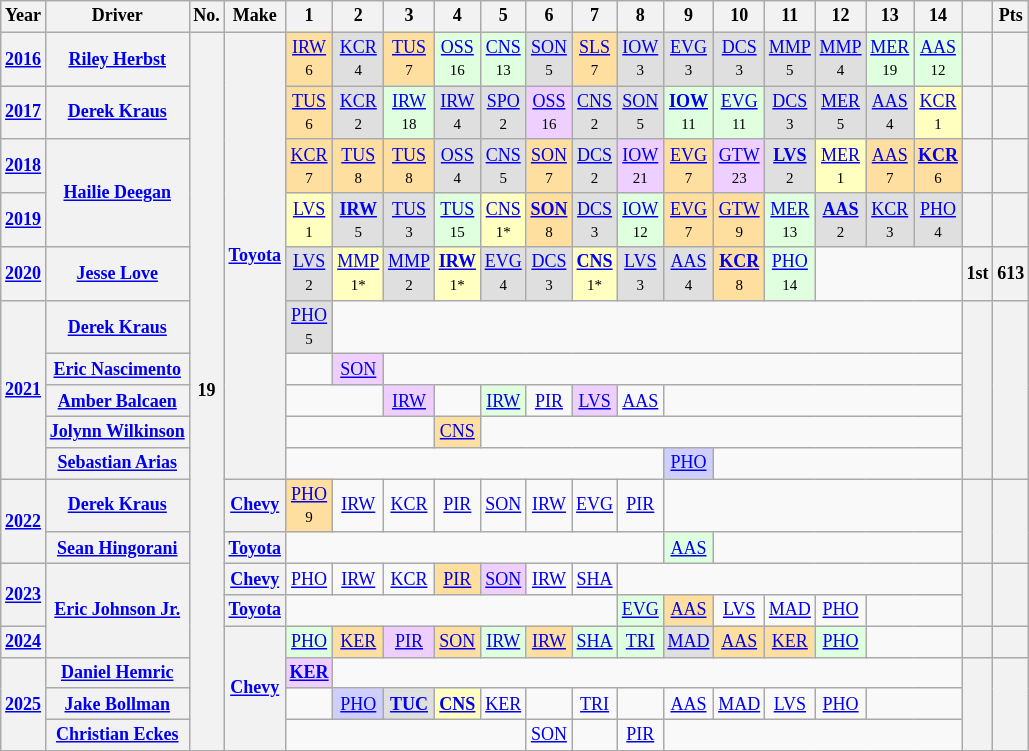<table class="wikitable" style="text-align:center; font-size:75%">
<tr>
<th>Year</th>
<th>Driver</th>
<th>No.</th>
<th>Make</th>
<th>1</th>
<th>2</th>
<th>3</th>
<th>4</th>
<th>5</th>
<th>6</th>
<th>7</th>
<th>8</th>
<th>9</th>
<th>10</th>
<th>11</th>
<th>12</th>
<th>13</th>
<th>14</th>
<th></th>
<th>Pts</th>
</tr>
<tr>
<th><a href='#'>2016</a></th>
<th><a href='#'>Riley Herbst</a></th>
<th rowspan=18>19</th>
<th rowspan=10><a href='#'>Toyota</a></th>
<td style="background:#FFDF9F;"><a href='#'>IRW</a><br><small>6</small></td>
<td style="background:#DFDFDF;"><a href='#'>KCR</a><br><small>4</small></td>
<td style="background:#FFDF9F;"><a href='#'>TUS</a><br><small>7</small></td>
<td style="background:#DFFFDF;"><a href='#'>OSS</a><br><small>16</small></td>
<td style="background:#DFFFDF;"><a href='#'>CNS</a><br><small>13</small></td>
<td style="background:#DFDFDF;"><a href='#'>SON</a><br><small>5</small></td>
<td style="background:#FFDF9F;"><a href='#'>SLS</a><br><small>7</small></td>
<td style="background:#DFDFDF;"><a href='#'>IOW</a><br><small>3</small></td>
<td style="background:#DFDFDF;"><a href='#'>EVG</a><br><small>3</small></td>
<td style="background:#DFDFDF;"><a href='#'>DCS</a><br><small>3</small></td>
<td style="background:#DFDFDF;"><a href='#'>MMP</a><br><small>5</small></td>
<td style="background:#DFDFDF;"><a href='#'>MMP</a><br><small>4</small></td>
<td style="background:#DFFFDF;"><a href='#'>MER</a><br><small>19</small></td>
<td style="background:#DFFFDF;"><a href='#'>AAS</a><br><small>12</small></td>
<th></th>
<th></th>
</tr>
<tr>
<th><a href='#'>2017</a></th>
<th><a href='#'>Derek Kraus</a></th>
<td style="background:#FFDF9F;"><a href='#'>TUS</a><br><small>6</small></td>
<td style="background:#DFDFDF;"><a href='#'>KCR</a><br><small>2</small></td>
<td style="background:#DFFFDF;"><a href='#'>IRW</a><br><small>18</small></td>
<td style="background:#DFDFDF;"><a href='#'>IRW</a><br><small>4</small></td>
<td style="background:#DFDFDF;"><a href='#'>SPO</a><br><small>2</small></td>
<td style="background:#EFCFFF;"><a href='#'>OSS</a><br><small>16</small></td>
<td style="background:#DFDFDF;"><a href='#'>CNS</a><br><small>2</small></td>
<td style="background:#DFDFDF;"><a href='#'>SON</a><br><small>5</small></td>
<td style="background:#DFFFDF;"><strong><a href='#'>IOW</a></strong><br><small>11</small></td>
<td style="background:#DFFFDF;"><a href='#'>EVG</a><br><small>11</small></td>
<td style="background:#DFDFDF;"><a href='#'>DCS</a><br><small>3</small></td>
<td style="background:#DFDFDF;"><a href='#'>MER</a><br><small>5</small></td>
<td style="background:#DFDFDF;"><a href='#'>AAS</a><br><small>4</small></td>
<td style="background:#FFFFBF;"><a href='#'>KCR</a><br><small>1</small></td>
<th></th>
<th></th>
</tr>
<tr>
<th><a href='#'>2018</a></th>
<th rowspan=2><a href='#'>Hailie Deegan</a></th>
<td style="background:#FFDF9F;"><a href='#'>KCR</a><br><small>7</small></td>
<td style="background:#FFDF9F;"><a href='#'>TUS</a><br><small>8</small></td>
<td style="background:#FFDF9F;"><a href='#'>TUS</a><br><small>8</small></td>
<td style="background:#DFDFDF;"><a href='#'>OSS</a><br><small>4</small></td>
<td style="background:#DFDFDF;"><a href='#'>CNS</a><br><small>5</small></td>
<td style="background:#FFDF9F;"><a href='#'>SON</a><br><small>7</small></td>
<td style="background:#DFDFDF;"><a href='#'>DCS</a><br><small>2</small></td>
<td style="background:#EFCFFF;"><a href='#'>IOW</a><br><small>21</small></td>
<td style="background:#FFDF9F;"><a href='#'>EVG</a><br><small>7</small></td>
<td style="background:#EFCFFF;"><a href='#'>GTW</a><br><small>23</small></td>
<td style="background:#DFDFDF;"><strong><a href='#'>LVS</a></strong><br><small>2</small></td>
<td style="background:#FFFFBF;"><a href='#'>MER</a><br><small>1</small></td>
<td style="background:#FFDF9F;"><a href='#'>AAS</a><br><small>7</small></td>
<td style="background:#FFDF9F;"><strong><a href='#'>KCR</a></strong><br><small>6</small></td>
<th></th>
<th></th>
</tr>
<tr>
<th><a href='#'>2019</a></th>
<td style="background:#FFFFBF;"><a href='#'>LVS</a><br><small>1</small></td>
<td style="background:#DFDFDF;"><strong><a href='#'>IRW</a></strong><br><small>5</small></td>
<td style="background:#DFDFDF;"><a href='#'>TUS</a><br><small>3</small></td>
<td style="background:#DFFFDF;"><a href='#'>TUS</a><br><small>15</small></td>
<td style="background:#FFFFBF;"><a href='#'>CNS</a><br><small>1*</small></td>
<td style="background:#FFDF9F;"><strong><a href='#'>SON</a></strong><br><small>8</small></td>
<td style="background:#DFDFDF;"><a href='#'>DCS</a><br><small>3</small></td>
<td style="background:#DFFFDF;"><a href='#'>IOW</a><br><small>12</small></td>
<td style="background:#FFDF9F;"><a href='#'>EVG</a><br><small>7</small></td>
<td style="background:#FFDF9F;"><a href='#'>GTW</a><br><small>9</small></td>
<td style="background:#DFFFDF;"><a href='#'>MER</a><br><small>13</small></td>
<td style="background:#DFDFDF;"><strong><a href='#'>AAS</a></strong><br><small>2</small></td>
<td style="background:#DFDFDF;"><a href='#'>KCR</a><br><small>3</small></td>
<td style="background:#DFDFDF;"><a href='#'>PHO</a><br><small>4</small></td>
<th></th>
<th></th>
</tr>
<tr>
<th><a href='#'>2020</a></th>
<th><a href='#'>Jesse Love</a></th>
<td style="background:#DFDFDF;"><a href='#'>LVS</a><br><small>2</small></td>
<td style="background:#FFFFBF;"><a href='#'>MMP</a><br><small>1*</small></td>
<td style="background:#DFDFDF;"><a href='#'>MMP</a><br><small>2</small></td>
<td style="background:#FFFFBF;"><strong><a href='#'>IRW</a></strong><br><small>1*</small></td>
<td style="background:#DFDFDF;"><a href='#'>EVG</a><br><small>4</small></td>
<td style="background:#DFDFDF;"><a href='#'>DCS</a><br><small>3</small></td>
<td style="background:#FFFFBF;"><strong><a href='#'>CNS</a></strong><br><small>1*</small></td>
<td style="background:#DFDFDF;"><a href='#'>LVS</a><br><small>3</small></td>
<td style="background:#DFDFDF;"><a href='#'>AAS</a><br><small>4</small></td>
<td style="background:#FFDF9F;"><strong><a href='#'>KCR</a></strong><br><small>8</small></td>
<td style="background:#DFFFDF;"><a href='#'>PHO</a><br><small>14</small></td>
<td colspan=3></td>
<th>1st</th>
<th>613</th>
</tr>
<tr>
<th rowspan=5><a href='#'>2021</a></th>
<th><a href='#'>Derek Kraus</a></th>
<td style="background:#DFDFDF;"><a href='#'>PHO</a><br><small>5</small></td>
<td colspan=13></td>
<th rowspan=5></th>
<th rowspan=5></th>
</tr>
<tr>
<th><a href='#'>Eric Nascimento</a></th>
<td></td>
<td style="background:#EFCFFF;"><a href='#'>SON</a><br></td>
<td colspan=12></td>
</tr>
<tr>
<th><a href='#'>Amber Balcaen</a></th>
<td colspan=2></td>
<td style="background:#EFCFFF;"><a href='#'>IRW</a><br></td>
<td></td>
<td style="background:#DFFFDF;"><a href='#'>IRW</a><br></td>
<td><a href='#'>PIR</a></td>
<td style="background:#EFCFFF;"><a href='#'>LVS</a><br></td>
<td><a href='#'>AAS</a></td>
<td colspan=6></td>
</tr>
<tr>
<th><a href='#'>Jolynn Wilkinson</a></th>
<td colspan=3></td>
<td style="background:#FFDF9F;"><a href='#'>CNS</a><br></td>
<td colspan=10></td>
</tr>
<tr>
<th><a href='#'>Sebastian Arias</a></th>
<td colspan=8></td>
<td style="background:#CFCFFF;"><a href='#'>PHO</a><br></td>
<td colspan=5></td>
</tr>
<tr>
<th rowspan=2><a href='#'>2022</a></th>
<th><a href='#'>Derek Kraus</a></th>
<th><a href='#'>Chevy</a></th>
<td style="background:#FFDF9F;"><a href='#'>PHO</a><br><small>9</small></td>
<td><a href='#'>IRW</a></td>
<td><a href='#'>KCR</a></td>
<td><a href='#'>PIR</a></td>
<td><a href='#'>SON</a></td>
<td><a href='#'>IRW</a></td>
<td><a href='#'>EVG</a></td>
<td><a href='#'>PIR</a></td>
<td colspan=6></td>
<th rowspan=2></th>
<th rowspan=2></th>
</tr>
<tr>
<th><a href='#'>Sean Hingorani</a></th>
<th><a href='#'>Toyota</a></th>
<td colspan=8></td>
<td style="background:#DFFFDF;"><a href='#'>AAS</a><br></td>
<td colspan=5></td>
</tr>
<tr>
<th rowspan=2><a href='#'>2023</a></th>
<th rowspan=3><a href='#'>Eric Johnson Jr.</a></th>
<th><a href='#'>Chevy</a></th>
<td><a href='#'>PHO</a></td>
<td><a href='#'>IRW</a></td>
<td><a href='#'>KCR</a></td>
<td style="background:#FFDF9F;"><a href='#'>PIR</a><br></td>
<td style="background:#EFCFFF;"><a href='#'>SON</a><br></td>
<td><a href='#'>IRW</a></td>
<td><a href='#'>SHA</a></td>
<td colspan=7></td>
<th rowspan=2></th>
<th rowspan=2></th>
</tr>
<tr>
<th><a href='#'>Toyota</a></th>
<td colspan=7></td>
<td style="background:#DFFFDF;"><a href='#'>EVG</a><br></td>
<td style="background:#FFDF9F;"><a href='#'>AAS</a><br></td>
<td><a href='#'>LVS</a></td>
<td><a href='#'>MAD</a></td>
<td><a href='#'>PHO</a></td>
<td colspan=2></td>
</tr>
<tr>
<th><a href='#'>2024</a></th>
<th rowspan=4><a href='#'>Chevy</a></th>
<td style="background:#DFFFDF;"><a href='#'>PHO</a><br></td>
<td style="background:#FFDF9F;"><a href='#'>KER</a><br></td>
<td style="background:#EFCFFF;"><a href='#'>PIR</a><br></td>
<td style="background:#FFDF9F;"><a href='#'>SON</a><br></td>
<td style="background:#DFFFDF;"><a href='#'>IRW</a><br></td>
<td style="background:#FFDF9F;"><a href='#'>IRW</a><br></td>
<td style="background:#DFFFDF;"><a href='#'>SHA</a><br></td>
<td style="background:#DFFFDF;"><a href='#'>TRI</a><br></td>
<td style="background:#DFDFDF;"><a href='#'>MAD</a><br></td>
<td style="background:#FFDF9F;"><a href='#'>AAS</a><br></td>
<td style="background:#FFDF9F;"><a href='#'>KER</a><br></td>
<td style="background:#DFFFDF;"><a href='#'>PHO</a><br></td>
<td colspan=2></td>
<th></th>
<th></th>
</tr>
<tr>
<th rowspan=3><a href='#'>2025</a></th>
<th><a href='#'>Daniel Hemric</a></th>
<td style="background:#EFCFFF;"><strong><a href='#'>KER</a></strong><br></td>
<td colspan=13></td>
<th rowspan=3></th>
<th rowspan=3></th>
</tr>
<tr>
<th><a href='#'>Jake Bollman</a></th>
<td></td>
<td style="background:#CFCFFF;"><a href='#'>PHO</a><br></td>
<td style="background:#DFDFDF;"><strong><a href='#'>TUC</a></strong><br></td>
<td style="background:#FFFFBF;"><strong><a href='#'>CNS</a></strong><br></td>
<td><a href='#'>KER</a></td>
<td></td>
<td><a href='#'>TRI</a></td>
<td></td>
<td><a href='#'>AAS</a></td>
<td><a href='#'>MAD</a></td>
<td><a href='#'>LVS</a></td>
<td><a href='#'>PHO</a></td>
<td colspan=2></td>
</tr>
<tr>
<th><a href='#'>Christian Eckes</a></th>
<td colspan=5></td>
<td><a href='#'>SON</a></td>
<td></td>
<td><a href='#'>PIR</a></td>
<td colspan=6></td>
</tr>
<tr>
</tr>
</table>
